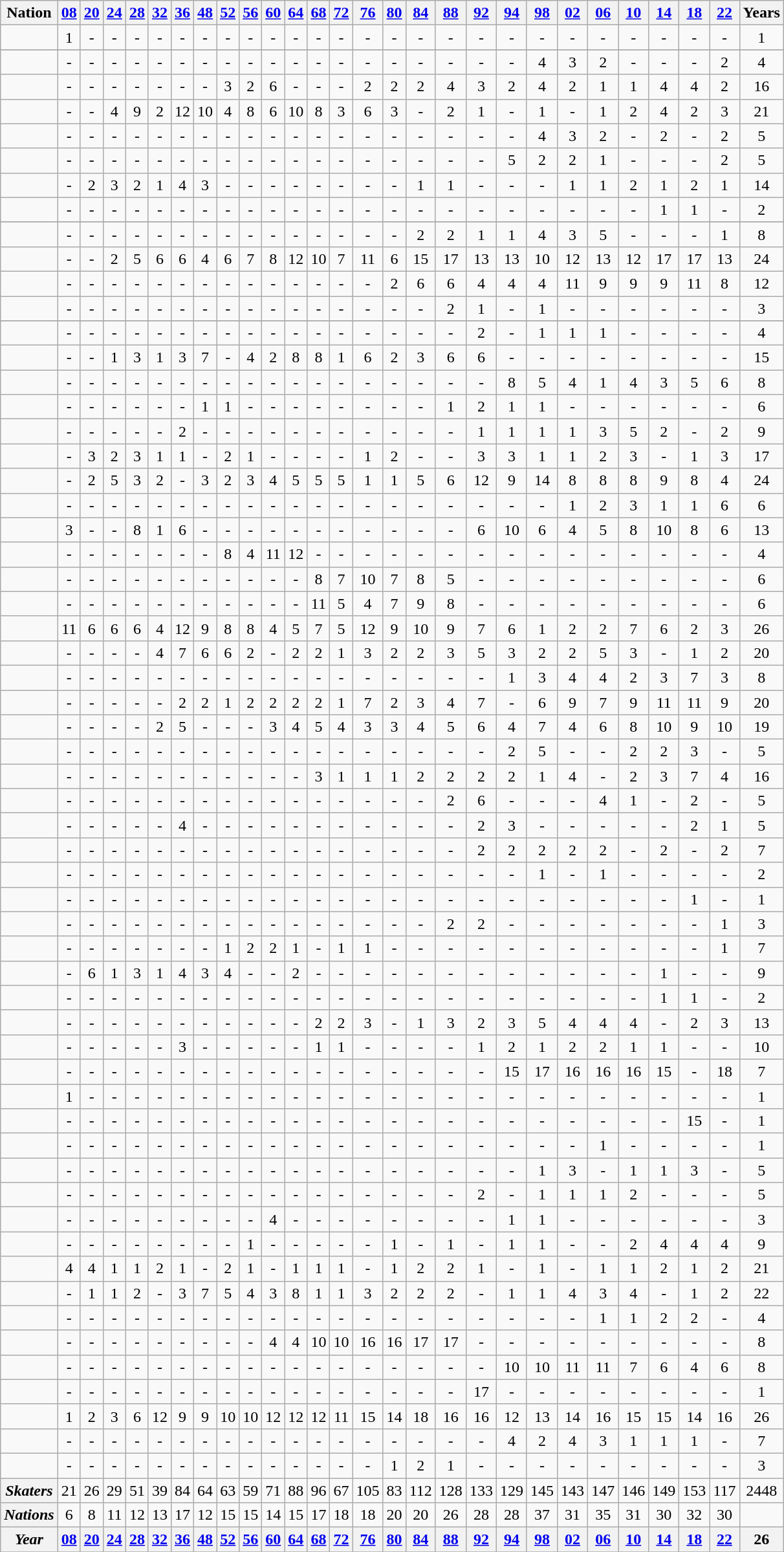<table class="wikitable" style="text-align:center">
<tr>
<th>Nation</th>
<th><a href='#'>08</a></th>
<th><a href='#'>20</a></th>
<th><a href='#'>24</a></th>
<th><a href='#'>28</a></th>
<th><a href='#'>32</a></th>
<th><a href='#'>36</a></th>
<th><a href='#'>48</a></th>
<th><a href='#'>52</a></th>
<th><a href='#'>56</a></th>
<th><a href='#'>60</a></th>
<th><a href='#'>64</a></th>
<th><a href='#'>68</a></th>
<th><a href='#'>72</a></th>
<th><a href='#'>76</a></th>
<th><a href='#'>80</a></th>
<th><a href='#'>84</a></th>
<th><a href='#'>88</a></th>
<th><a href='#'>92</a></th>
<th><a href='#'>94</a></th>
<th><a href='#'>98</a></th>
<th><a href='#'>02</a></th>
<th><a href='#'>06</a></th>
<th><a href='#'>10</a></th>
<th><a href='#'>14</a></th>
<th><a href='#'>18</a></th>
<th><a href='#'>22</a></th>
<th>Years</th>
</tr>
<tr>
<td align="left"></td>
<td>1</td>
<td>-</td>
<td>-</td>
<td>-</td>
<td>-</td>
<td>-</td>
<td>-</td>
<td>-</td>
<td>-</td>
<td>-</td>
<td>-</td>
<td>-</td>
<td>-</td>
<td>-</td>
<td>-</td>
<td>-</td>
<td>-</td>
<td>-</td>
<td>-</td>
<td>-</td>
<td>-</td>
<td>-</td>
<td>-</td>
<td>-</td>
<td>-</td>
<td>-</td>
<td>1</td>
</tr>
<tr ||1>
</tr>
<tr>
<td align="left"></td>
<td>-</td>
<td>-</td>
<td>-</td>
<td>-</td>
<td>-</td>
<td>-</td>
<td>-</td>
<td>-</td>
<td>-</td>
<td>-</td>
<td>-</td>
<td>-</td>
<td>-</td>
<td>-</td>
<td>-</td>
<td>-</td>
<td>-</td>
<td>-</td>
<td>-</td>
<td>4</td>
<td>3</td>
<td>2</td>
<td>-</td>
<td>-</td>
<td>-</td>
<td>2</td>
<td>4</td>
</tr>
<tr>
<td align="left"></td>
<td>-</td>
<td>-</td>
<td>-</td>
<td>-</td>
<td>-</td>
<td>-</td>
<td>-</td>
<td>3</td>
<td>2</td>
<td>6</td>
<td>-</td>
<td>-</td>
<td>-</td>
<td>2</td>
<td>2</td>
<td>2</td>
<td>4</td>
<td>3</td>
<td>2</td>
<td>4</td>
<td>2</td>
<td>1</td>
<td>1</td>
<td>4</td>
<td>4</td>
<td>2</td>
<td>16</td>
</tr>
<tr>
<td align="left"></td>
<td>-</td>
<td>-</td>
<td>4</td>
<td>9</td>
<td>2</td>
<td>12</td>
<td>10</td>
<td>4</td>
<td>8</td>
<td>6</td>
<td>10</td>
<td>8</td>
<td>3</td>
<td>6</td>
<td>3</td>
<td>-</td>
<td>2</td>
<td>1</td>
<td>-</td>
<td>1</td>
<td>-</td>
<td>1</td>
<td>2</td>
<td>4</td>
<td>2</td>
<td>3</td>
<td>21</td>
</tr>
<tr>
<td align="left"></td>
<td>-</td>
<td>-</td>
<td>-</td>
<td>-</td>
<td>-</td>
<td>-</td>
<td>-</td>
<td>-</td>
<td>-</td>
<td>-</td>
<td>-</td>
<td>-</td>
<td>-</td>
<td>-</td>
<td>-</td>
<td>-</td>
<td>-</td>
<td>-</td>
<td>-</td>
<td>4</td>
<td>3</td>
<td>2</td>
<td>-</td>
<td>2</td>
<td>-</td>
<td>2</td>
<td>5</td>
</tr>
<tr>
<td align="left"></td>
<td>-</td>
<td>-</td>
<td>-</td>
<td>-</td>
<td>-</td>
<td>-</td>
<td>-</td>
<td>-</td>
<td>-</td>
<td>-</td>
<td>-</td>
<td>-</td>
<td>-</td>
<td>-</td>
<td>-</td>
<td>-</td>
<td>-</td>
<td>-</td>
<td>5</td>
<td>2</td>
<td>2</td>
<td>1</td>
<td>-</td>
<td>-</td>
<td>-</td>
<td>2</td>
<td>5</td>
</tr>
<tr>
<td align="left"></td>
<td>-</td>
<td>2</td>
<td>3</td>
<td>2</td>
<td>1</td>
<td>4</td>
<td>3</td>
<td>-</td>
<td>-</td>
<td>-</td>
<td>-</td>
<td>-</td>
<td>-</td>
<td>-</td>
<td>-</td>
<td>1</td>
<td>1</td>
<td>-</td>
<td>-</td>
<td>-</td>
<td>1</td>
<td>1</td>
<td>2</td>
<td>1</td>
<td>2</td>
<td>1</td>
<td>14</td>
</tr>
<tr>
<td align="left"></td>
<td>-</td>
<td>-</td>
<td>-</td>
<td>-</td>
<td>-</td>
<td>-</td>
<td>-</td>
<td>-</td>
<td>-</td>
<td>-</td>
<td>-</td>
<td>-</td>
<td>-</td>
<td>-</td>
<td>-</td>
<td>-</td>
<td>-</td>
<td>-</td>
<td>-</td>
<td>-</td>
<td>-</td>
<td>-</td>
<td>-</td>
<td>1</td>
<td>1</td>
<td>-</td>
<td>2</td>
</tr>
<tr ||2>
</tr>
<tr>
<td align="left"></td>
<td>-</td>
<td>-</td>
<td>-</td>
<td>-</td>
<td>-</td>
<td>-</td>
<td>-</td>
<td>-</td>
<td>-</td>
<td>-</td>
<td>-</td>
<td>-</td>
<td>-</td>
<td>-</td>
<td>-</td>
<td>2</td>
<td>2</td>
<td>1</td>
<td>1</td>
<td>4</td>
<td>3</td>
<td>5</td>
<td>-</td>
<td>-</td>
<td>-</td>
<td>1</td>
<td>8</td>
</tr>
<tr>
<td align="left"></td>
<td>-</td>
<td>-</td>
<td>2</td>
<td>5</td>
<td>6</td>
<td>6</td>
<td>4</td>
<td>6</td>
<td>7</td>
<td>8</td>
<td>12</td>
<td>10</td>
<td>7</td>
<td>11</td>
<td>6</td>
<td>15</td>
<td>17</td>
<td>13</td>
<td>13</td>
<td>10</td>
<td>12</td>
<td>13</td>
<td>12</td>
<td>17</td>
<td>17</td>
<td>13</td>
<td>24</td>
</tr>
<tr>
<td align="left"></td>
<td>-</td>
<td>-</td>
<td>-</td>
<td>-</td>
<td>-</td>
<td>-</td>
<td>-</td>
<td>-</td>
<td>-</td>
<td>-</td>
<td>-</td>
<td>-</td>
<td>-</td>
<td>-</td>
<td>2</td>
<td>6</td>
<td>6</td>
<td>4</td>
<td>4</td>
<td>4</td>
<td>11</td>
<td>9</td>
<td>9</td>
<td>9</td>
<td>11</td>
<td>8</td>
<td>12</td>
</tr>
<tr>
<td align="left"></td>
<td>-</td>
<td>-</td>
<td>-</td>
<td>-</td>
<td>-</td>
<td>-</td>
<td>-</td>
<td>-</td>
<td>-</td>
<td>-</td>
<td>-</td>
<td>-</td>
<td>-</td>
<td>-</td>
<td>-</td>
<td>-</td>
<td>2</td>
<td>1</td>
<td>-</td>
<td>1</td>
<td>-</td>
<td>-</td>
<td>-</td>
<td>-</td>
<td>-</td>
<td>-</td>
<td>3</td>
</tr>
<tr ||3>
</tr>
<tr>
<td align="left"></td>
<td>-</td>
<td>-</td>
<td>-</td>
<td>-</td>
<td>-</td>
<td>-</td>
<td>-</td>
<td>-</td>
<td>-</td>
<td>-</td>
<td>-</td>
<td>-</td>
<td>-</td>
<td>-</td>
<td>-</td>
<td>-</td>
<td>-</td>
<td>2</td>
<td>-</td>
<td>1</td>
<td>1</td>
<td>1</td>
<td>-</td>
<td>-</td>
<td>-</td>
<td>-</td>
<td>4</td>
</tr>
<tr>
<td align="left"></td>
<td>-</td>
<td>-</td>
<td>1</td>
<td>3</td>
<td>1</td>
<td>3</td>
<td>7</td>
<td>-</td>
<td>4</td>
<td>2</td>
<td>8</td>
<td>8</td>
<td>1</td>
<td>6</td>
<td>2</td>
<td>3</td>
<td>6</td>
<td>6</td>
<td>-</td>
<td>-</td>
<td>-</td>
<td>-</td>
<td>-</td>
<td>-</td>
<td>-</td>
<td>-</td>
<td>15</td>
</tr>
<tr>
<td align="left"></td>
<td>-</td>
<td>-</td>
<td>-</td>
<td>-</td>
<td>-</td>
<td>-</td>
<td>-</td>
<td>-</td>
<td>-</td>
<td>-</td>
<td>-</td>
<td>-</td>
<td>-</td>
<td>-</td>
<td>-</td>
<td>-</td>
<td>-</td>
<td>-</td>
<td>8</td>
<td>5</td>
<td>4</td>
<td>1</td>
<td>4</td>
<td>3</td>
<td>5</td>
<td>6</td>
<td>8</td>
</tr>
<tr>
<td align="left"></td>
<td>-</td>
<td>-</td>
<td>-</td>
<td>-</td>
<td>-</td>
<td>-</td>
<td>1</td>
<td>1</td>
<td>-</td>
<td>-</td>
<td>-</td>
<td>-</td>
<td>-</td>
<td>-</td>
<td>-</td>
<td>-</td>
<td>1</td>
<td>2</td>
<td>1</td>
<td>1</td>
<td>-</td>
<td>-</td>
<td>-</td>
<td>-</td>
<td>-</td>
<td>-</td>
<td>6</td>
</tr>
<tr>
<td align="left"></td>
<td>-</td>
<td>-</td>
<td>-</td>
<td>-</td>
<td>-</td>
<td>2</td>
<td>-</td>
<td>-</td>
<td>-</td>
<td>-</td>
<td>-</td>
<td>-</td>
<td>-</td>
<td>-</td>
<td>-</td>
<td>-</td>
<td>-</td>
<td>1</td>
<td>1</td>
<td>1</td>
<td>1</td>
<td>3</td>
<td>5</td>
<td>2</td>
<td>-</td>
<td>2</td>
<td>9</td>
</tr>
<tr>
<td align="left"></td>
<td>-</td>
<td>3</td>
<td>2</td>
<td>3</td>
<td>1</td>
<td>1</td>
<td>-</td>
<td>2</td>
<td>1</td>
<td>-</td>
<td>-</td>
<td>-</td>
<td>-</td>
<td>1</td>
<td>2</td>
<td>-</td>
<td>-</td>
<td>3</td>
<td>3</td>
<td>1</td>
<td>1</td>
<td>2</td>
<td>3</td>
<td>-</td>
<td>1</td>
<td>3</td>
<td>17</td>
</tr>
<tr>
<td align="left"></td>
<td>-</td>
<td>2</td>
<td>5</td>
<td>3</td>
<td>2</td>
<td>-</td>
<td>3</td>
<td>2</td>
<td>3</td>
<td>4</td>
<td>5</td>
<td>5</td>
<td>5</td>
<td>1</td>
<td>1</td>
<td>5</td>
<td>6</td>
<td>12</td>
<td>9</td>
<td>14</td>
<td>8</td>
<td>8</td>
<td>8</td>
<td>9</td>
<td>8</td>
<td>4</td>
<td>24</td>
</tr>
<tr>
<td align="left"></td>
<td>-</td>
<td>-</td>
<td>-</td>
<td>-</td>
<td>-</td>
<td>-</td>
<td>-</td>
<td>-</td>
<td>-</td>
<td>-</td>
<td>-</td>
<td>-</td>
<td>-</td>
<td>-</td>
<td>-</td>
<td>-</td>
<td>-</td>
<td>-</td>
<td>-</td>
<td>-</td>
<td>1</td>
<td>2</td>
<td>3</td>
<td>1</td>
<td>1</td>
<td>6</td>
<td>6</td>
</tr>
<tr>
<td align="left"></td>
<td>3</td>
<td>-</td>
<td>-</td>
<td>8</td>
<td>1</td>
<td>6</td>
<td>-</td>
<td>-</td>
<td>-</td>
<td>-</td>
<td>-</td>
<td>-</td>
<td>-</td>
<td>-</td>
<td>-</td>
<td>-</td>
<td>-</td>
<td>6</td>
<td>10</td>
<td>6</td>
<td>4</td>
<td>5</td>
<td>8</td>
<td>10</td>
<td>8</td>
<td>6</td>
<td>13</td>
</tr>
<tr>
<td align="left"></td>
<td>-</td>
<td>-</td>
<td>-</td>
<td>-</td>
<td>-</td>
<td>-</td>
<td>-</td>
<td>8</td>
<td>4</td>
<td>11</td>
<td>12</td>
<td>-</td>
<td>-</td>
<td>-</td>
<td>-</td>
<td>-</td>
<td>-</td>
<td>-</td>
<td>-</td>
<td>-</td>
<td>-</td>
<td>-</td>
<td>-</td>
<td>-</td>
<td>-</td>
<td>-</td>
<td>4</td>
</tr>
<tr>
<td align="left"></td>
<td>-</td>
<td>-</td>
<td>-</td>
<td>-</td>
<td>-</td>
<td>-</td>
<td>-</td>
<td>-</td>
<td>-</td>
<td>-</td>
<td>-</td>
<td>8</td>
<td>7</td>
<td>10</td>
<td>7</td>
<td>8</td>
<td>5</td>
<td>-</td>
<td>-</td>
<td>-</td>
<td>-</td>
<td>-</td>
<td>-</td>
<td>-</td>
<td>-</td>
<td>-</td>
<td>6</td>
</tr>
<tr>
<td align="left"></td>
<td>-</td>
<td>-</td>
<td>-</td>
<td>-</td>
<td>-</td>
<td>-</td>
<td>-</td>
<td>-</td>
<td>-</td>
<td>-</td>
<td>-</td>
<td>11</td>
<td>5</td>
<td>4</td>
<td>7</td>
<td>9</td>
<td>8</td>
<td>-</td>
<td>-</td>
<td>-</td>
<td>-</td>
<td>-</td>
<td>-</td>
<td>-</td>
<td>-</td>
<td>-</td>
<td>6</td>
</tr>
<tr>
<td align="left"></td>
<td>11</td>
<td>6</td>
<td>6</td>
<td>6</td>
<td>4</td>
<td>12</td>
<td>9</td>
<td>8</td>
<td>8</td>
<td>4</td>
<td>5</td>
<td>7</td>
<td>5</td>
<td>12</td>
<td>9</td>
<td>10</td>
<td>9</td>
<td>7</td>
<td>6</td>
<td>1</td>
<td>2</td>
<td>2</td>
<td>7</td>
<td>6</td>
<td>2</td>
<td>3</td>
<td>26</td>
</tr>
<tr>
<td align="left"></td>
<td>-</td>
<td>-</td>
<td>-</td>
<td>-</td>
<td>4</td>
<td>7</td>
<td>6</td>
<td>6</td>
<td>2</td>
<td>-</td>
<td>2</td>
<td>2</td>
<td>1</td>
<td>3</td>
<td>2</td>
<td>2</td>
<td>3</td>
<td>5</td>
<td>3</td>
<td>2</td>
<td>2</td>
<td>5</td>
<td>3</td>
<td>-</td>
<td>1</td>
<td>2</td>
<td>20</td>
</tr>
<tr>
<td align="left"></td>
<td>-</td>
<td>-</td>
<td>-</td>
<td>-</td>
<td>-</td>
<td>-</td>
<td>-</td>
<td>-</td>
<td>-</td>
<td>-</td>
<td>-</td>
<td>-</td>
<td>-</td>
<td>-</td>
<td>-</td>
<td>-</td>
<td>-</td>
<td>-</td>
<td>1</td>
<td>3</td>
<td>4</td>
<td>4</td>
<td>2</td>
<td>3</td>
<td>7</td>
<td>3</td>
<td>8</td>
</tr>
<tr>
<td align="left"></td>
<td>-</td>
<td>-</td>
<td>-</td>
<td>-</td>
<td>-</td>
<td>2</td>
<td>2</td>
<td>1</td>
<td>2</td>
<td>2</td>
<td>2</td>
<td>2</td>
<td>1</td>
<td>7</td>
<td>2</td>
<td>3</td>
<td>4</td>
<td>7</td>
<td>-</td>
<td>6</td>
<td>9</td>
<td>7</td>
<td>9</td>
<td>11</td>
<td>11</td>
<td>9</td>
<td>20</td>
</tr>
<tr>
<td align="left"></td>
<td>-</td>
<td>-</td>
<td>-</td>
<td>-</td>
<td>2</td>
<td>5</td>
<td>-</td>
<td>-</td>
<td>-</td>
<td>3</td>
<td>4</td>
<td>5</td>
<td>4</td>
<td>3</td>
<td>3</td>
<td>4</td>
<td>5</td>
<td>6</td>
<td>4</td>
<td>7</td>
<td>4</td>
<td>6</td>
<td>8</td>
<td>10</td>
<td>9</td>
<td>10</td>
<td>19</td>
</tr>
<tr>
<td align="left"></td>
<td>-</td>
<td>-</td>
<td>-</td>
<td>-</td>
<td>-</td>
<td>-</td>
<td>-</td>
<td>-</td>
<td>-</td>
<td>-</td>
<td>-</td>
<td>-</td>
<td>-</td>
<td>-</td>
<td>-</td>
<td>-</td>
<td>-</td>
<td>-</td>
<td>2</td>
<td>5</td>
<td>-</td>
<td>-</td>
<td>2</td>
<td>2</td>
<td>3</td>
<td>-</td>
<td>5</td>
</tr>
<tr>
<td align="left"></td>
<td>-</td>
<td>-</td>
<td>-</td>
<td>-</td>
<td>-</td>
<td>-</td>
<td>-</td>
<td>-</td>
<td>-</td>
<td>-</td>
<td>-</td>
<td>3</td>
<td>1</td>
<td>1</td>
<td>1</td>
<td>2</td>
<td>2</td>
<td>2</td>
<td>2</td>
<td>1</td>
<td>4</td>
<td>-</td>
<td>2</td>
<td>3</td>
<td>7</td>
<td>4</td>
<td>16</td>
</tr>
<tr>
<td align="left"></td>
<td>-</td>
<td>-</td>
<td>-</td>
<td>-</td>
<td>-</td>
<td>-</td>
<td>-</td>
<td>-</td>
<td>-</td>
<td>-</td>
<td>-</td>
<td>-</td>
<td>-</td>
<td>-</td>
<td>-</td>
<td>-</td>
<td>2</td>
<td>6</td>
<td>-</td>
<td>-</td>
<td>-</td>
<td>4</td>
<td>1</td>
<td>-</td>
<td>2</td>
<td>-</td>
<td>5</td>
</tr>
<tr>
<td align="left"></td>
<td>-</td>
<td>-</td>
<td>-</td>
<td>-</td>
<td>-</td>
<td>4</td>
<td>-</td>
<td>-</td>
<td>-</td>
<td>-</td>
<td>-</td>
<td>-</td>
<td>-</td>
<td>-</td>
<td>-</td>
<td>-</td>
<td>-</td>
<td>2</td>
<td>3</td>
<td>-</td>
<td>-</td>
<td>-</td>
<td>-</td>
<td>-</td>
<td>2</td>
<td>1</td>
<td>5</td>
</tr>
<tr>
<td align="left"></td>
<td>-</td>
<td>-</td>
<td>-</td>
<td>-</td>
<td>-</td>
<td>-</td>
<td>-</td>
<td>-</td>
<td>-</td>
<td>-</td>
<td>-</td>
<td>-</td>
<td>-</td>
<td>-</td>
<td>-</td>
<td>-</td>
<td>-</td>
<td>2</td>
<td>2</td>
<td>2</td>
<td>2</td>
<td>2</td>
<td>-</td>
<td>2</td>
<td>-</td>
<td>2</td>
<td>7</td>
</tr>
<tr>
<td align="left"></td>
<td>-</td>
<td>-</td>
<td>-</td>
<td>-</td>
<td>-</td>
<td>-</td>
<td>-</td>
<td>-</td>
<td>-</td>
<td>-</td>
<td>-</td>
<td>-</td>
<td>-</td>
<td>-</td>
<td>-</td>
<td>-</td>
<td>-</td>
<td>-</td>
<td>-</td>
<td>1</td>
<td>-</td>
<td>1</td>
<td>-</td>
<td>-</td>
<td>-</td>
<td>-</td>
<td>2</td>
</tr>
<tr>
<td align="left"></td>
<td>-</td>
<td>-</td>
<td>-</td>
<td>-</td>
<td>-</td>
<td>-</td>
<td>-</td>
<td>-</td>
<td>-</td>
<td>-</td>
<td>-</td>
<td>-</td>
<td>-</td>
<td>-</td>
<td>-</td>
<td>-</td>
<td>-</td>
<td>-</td>
<td>-</td>
<td>-</td>
<td>-</td>
<td>-</td>
<td>-</td>
<td>-</td>
<td>1</td>
<td>-</td>
<td>1</td>
</tr>
<tr>
<td align="left"></td>
<td>-</td>
<td>-</td>
<td>-</td>
<td>-</td>
<td>-</td>
<td>-</td>
<td>-</td>
<td>-</td>
<td>-</td>
<td>-</td>
<td>-</td>
<td>-</td>
<td>-</td>
<td>-</td>
<td>-</td>
<td>-</td>
<td>2</td>
<td>2</td>
<td>-</td>
<td>-</td>
<td>-</td>
<td>-</td>
<td>-</td>
<td>-</td>
<td>-</td>
<td>1</td>
<td>3</td>
</tr>
<tr>
<td align="left"></td>
<td>-</td>
<td>-</td>
<td>-</td>
<td>-</td>
<td>-</td>
<td>-</td>
<td>-</td>
<td>1</td>
<td>2</td>
<td>2</td>
<td>1</td>
<td>-</td>
<td>1</td>
<td>1</td>
<td>-</td>
<td>-</td>
<td>-</td>
<td>-</td>
<td>-</td>
<td>-</td>
<td>-</td>
<td>-</td>
<td>-</td>
<td>-</td>
<td>-</td>
<td>1</td>
<td>7</td>
</tr>
<tr>
<td align="left"></td>
<td>-</td>
<td>6</td>
<td>1</td>
<td>3</td>
<td>1</td>
<td>4</td>
<td>3</td>
<td>4</td>
<td>-</td>
<td>-</td>
<td>2</td>
<td>-</td>
<td>-</td>
<td>-</td>
<td>-</td>
<td>-</td>
<td>-</td>
<td>-</td>
<td>-</td>
<td>-</td>
<td>-</td>
<td>-</td>
<td>-</td>
<td>1</td>
<td>-</td>
<td>-</td>
<td>9</td>
</tr>
<tr>
<td align="left"></td>
<td>-</td>
<td>-</td>
<td>-</td>
<td>-</td>
<td>-</td>
<td>-</td>
<td>-</td>
<td>-</td>
<td>-</td>
<td>-</td>
<td>-</td>
<td>-</td>
<td>-</td>
<td>-</td>
<td>-</td>
<td>-</td>
<td>-</td>
<td>-</td>
<td>-</td>
<td>-</td>
<td>-</td>
<td>-</td>
<td>-</td>
<td>1</td>
<td>1</td>
<td>-</td>
<td>2</td>
</tr>
<tr>
<td align="left"></td>
<td>-</td>
<td>-</td>
<td>-</td>
<td>-</td>
<td>-</td>
<td>-</td>
<td>-</td>
<td>-</td>
<td>-</td>
<td>-</td>
<td>-</td>
<td>2</td>
<td>2</td>
<td>3</td>
<td>-</td>
<td>1</td>
<td>3</td>
<td>2</td>
<td>3</td>
<td>5</td>
<td>4</td>
<td>4</td>
<td>4</td>
<td>-</td>
<td>2</td>
<td>3</td>
<td>13</td>
</tr>
<tr>
<td align="left"></td>
<td>-</td>
<td>-</td>
<td>-</td>
<td>-</td>
<td>-</td>
<td>3</td>
<td>-</td>
<td>-</td>
<td>-</td>
<td>-</td>
<td>-</td>
<td>1</td>
<td>1</td>
<td>-</td>
<td>-</td>
<td>-</td>
<td>-</td>
<td>1</td>
<td>2</td>
<td>1</td>
<td>2</td>
<td>2</td>
<td>1</td>
<td>1</td>
<td>-</td>
<td>-</td>
<td>10</td>
</tr>
<tr>
<td align="left"></td>
<td>-</td>
<td>-</td>
<td>-</td>
<td>-</td>
<td>-</td>
<td>-</td>
<td>-</td>
<td>-</td>
<td>-</td>
<td>-</td>
<td>-</td>
<td>-</td>
<td>-</td>
<td>-</td>
<td>-</td>
<td>-</td>
<td>-</td>
<td>-</td>
<td>15</td>
<td>17</td>
<td>16</td>
<td>16</td>
<td>16</td>
<td>15</td>
<td>-</td>
<td>18</td>
<td>7</td>
</tr>
<tr>
<td align="left"></td>
<td>1</td>
<td>-</td>
<td>-</td>
<td>-</td>
<td>-</td>
<td>-</td>
<td>-</td>
<td>-</td>
<td>-</td>
<td>-</td>
<td>-</td>
<td>-</td>
<td>-</td>
<td>-</td>
<td>-</td>
<td>-</td>
<td>-</td>
<td>-</td>
<td>-</td>
<td>-</td>
<td>-</td>
<td>-</td>
<td>-</td>
<td>-</td>
<td>-</td>
<td>-</td>
<td>1</td>
</tr>
<tr>
<td align="left"></td>
<td>-</td>
<td>-</td>
<td>-</td>
<td>-</td>
<td>-</td>
<td>-</td>
<td>-</td>
<td>-</td>
<td>-</td>
<td>-</td>
<td>-</td>
<td>-</td>
<td>-</td>
<td>-</td>
<td>-</td>
<td>-</td>
<td>-</td>
<td>-</td>
<td>-</td>
<td>-</td>
<td>-</td>
<td>-</td>
<td>-</td>
<td>-</td>
<td>15</td>
<td>-</td>
<td>1</td>
</tr>
<tr>
<td align="left"></td>
<td>-</td>
<td>-</td>
<td>-</td>
<td>-</td>
<td>-</td>
<td>-</td>
<td>-</td>
<td>-</td>
<td>-</td>
<td>-</td>
<td>-</td>
<td>-</td>
<td>-</td>
<td>-</td>
<td>-</td>
<td>-</td>
<td>-</td>
<td>-</td>
<td>-</td>
<td>-</td>
<td>-</td>
<td>1</td>
<td>-</td>
<td>-</td>
<td>-</td>
<td>-</td>
<td>1</td>
</tr>
<tr>
<td align="left"></td>
<td>-</td>
<td>-</td>
<td>-</td>
<td>-</td>
<td>-</td>
<td>-</td>
<td>-</td>
<td>-</td>
<td>-</td>
<td>-</td>
<td>-</td>
<td>-</td>
<td>-</td>
<td>-</td>
<td>-</td>
<td>-</td>
<td>-</td>
<td>-</td>
<td>-</td>
<td>1</td>
<td>3</td>
<td>-</td>
<td>1</td>
<td>1</td>
<td>3</td>
<td>-</td>
<td>5</td>
</tr>
<tr>
<td align="left"></td>
<td>-</td>
<td>-</td>
<td>-</td>
<td>-</td>
<td>-</td>
<td>-</td>
<td>-</td>
<td>-</td>
<td>-</td>
<td>-</td>
<td>-</td>
<td>-</td>
<td>-</td>
<td>-</td>
<td>-</td>
<td>-</td>
<td>-</td>
<td>2</td>
<td>-</td>
<td>1</td>
<td>1</td>
<td>1</td>
<td>2</td>
<td>-</td>
<td>-</td>
<td>-</td>
<td>5</td>
</tr>
<tr>
<td align="left"></td>
<td>-</td>
<td>-</td>
<td>-</td>
<td>-</td>
<td>-</td>
<td>-</td>
<td>-</td>
<td>-</td>
<td>-</td>
<td>4</td>
<td>-</td>
<td>-</td>
<td>-</td>
<td>-</td>
<td>-</td>
<td>-</td>
<td>-</td>
<td>-</td>
<td>1</td>
<td>1</td>
<td>-</td>
<td>-</td>
<td>-</td>
<td>-</td>
<td>-</td>
<td>-</td>
<td>3</td>
</tr>
<tr>
<td align="left"></td>
<td>-</td>
<td>-</td>
<td>-</td>
<td>-</td>
<td>-</td>
<td>-</td>
<td>-</td>
<td>-</td>
<td>1</td>
<td>-</td>
<td>-</td>
<td>-</td>
<td>-</td>
<td>-</td>
<td>1</td>
<td>-</td>
<td>1</td>
<td>-</td>
<td>1</td>
<td>1</td>
<td>-</td>
<td>-</td>
<td>2</td>
<td>4</td>
<td>4</td>
<td>4</td>
<td>9</td>
</tr>
<tr>
<td align="left"></td>
<td>4</td>
<td>4</td>
<td>1</td>
<td>1</td>
<td>2</td>
<td>1</td>
<td>-</td>
<td>2</td>
<td>1</td>
<td>-</td>
<td>1</td>
<td>1</td>
<td>1</td>
<td>-</td>
<td>1</td>
<td>2</td>
<td>2</td>
<td>1</td>
<td>-</td>
<td>1</td>
<td>-</td>
<td>1</td>
<td>1</td>
<td>2</td>
<td>1</td>
<td>2</td>
<td>21</td>
</tr>
<tr>
<td align="left"></td>
<td>-</td>
<td>1</td>
<td>1</td>
<td>2</td>
<td>-</td>
<td>3</td>
<td>7</td>
<td>5</td>
<td>4</td>
<td>3</td>
<td>8</td>
<td>1</td>
<td>1</td>
<td>3</td>
<td>2</td>
<td>2</td>
<td>2</td>
<td>-</td>
<td>1</td>
<td>1</td>
<td>4</td>
<td>3</td>
<td>4</td>
<td>-</td>
<td>1</td>
<td>2</td>
<td>22</td>
</tr>
<tr>
<td align="left"></td>
<td>-</td>
<td>-</td>
<td>-</td>
<td>-</td>
<td>-</td>
<td>-</td>
<td>-</td>
<td>-</td>
<td>-</td>
<td>-</td>
<td>-</td>
<td>-</td>
<td>-</td>
<td>-</td>
<td>-</td>
<td>-</td>
<td>-</td>
<td>-</td>
<td>-</td>
<td>-</td>
<td>-</td>
<td>1</td>
<td>1</td>
<td>2</td>
<td>2</td>
<td>-</td>
<td>4</td>
</tr>
<tr>
<td align="left"></td>
<td>-</td>
<td>-</td>
<td>-</td>
<td>-</td>
<td>-</td>
<td>-</td>
<td>-</td>
<td>-</td>
<td>-</td>
<td>4</td>
<td>4</td>
<td>10</td>
<td>10</td>
<td>16</td>
<td>16</td>
<td>17</td>
<td>17</td>
<td>-</td>
<td>-</td>
<td>-</td>
<td>-</td>
<td>-</td>
<td>-</td>
<td>-</td>
<td>-</td>
<td>-</td>
<td>8</td>
</tr>
<tr>
<td align="left"></td>
<td>-</td>
<td>-</td>
<td>-</td>
<td>-</td>
<td>-</td>
<td>-</td>
<td>-</td>
<td>-</td>
<td>-</td>
<td>-</td>
<td>-</td>
<td>-</td>
<td>-</td>
<td>-</td>
<td>-</td>
<td>-</td>
<td>-</td>
<td>-</td>
<td>10</td>
<td>10</td>
<td>11</td>
<td>11</td>
<td>7</td>
<td>6</td>
<td>4</td>
<td>6</td>
<td>8</td>
</tr>
<tr>
<td align="left"></td>
<td>-</td>
<td>-</td>
<td>-</td>
<td>-</td>
<td>-</td>
<td>-</td>
<td>-</td>
<td>-</td>
<td>-</td>
<td>-</td>
<td>-</td>
<td>-</td>
<td>-</td>
<td>-</td>
<td>-</td>
<td>-</td>
<td>-</td>
<td>17</td>
<td>-</td>
<td>-</td>
<td>-</td>
<td>-</td>
<td>-</td>
<td>-</td>
<td>-</td>
<td>-</td>
<td>1</td>
</tr>
<tr>
<td align="left"></td>
<td>1</td>
<td>2</td>
<td>3</td>
<td>6</td>
<td>12</td>
<td>9</td>
<td>9</td>
<td>10</td>
<td>10</td>
<td>12</td>
<td>12</td>
<td>12</td>
<td>11</td>
<td>15</td>
<td>14</td>
<td>18</td>
<td>16</td>
<td>16</td>
<td>12</td>
<td>13</td>
<td>14</td>
<td>16</td>
<td>15</td>
<td>15</td>
<td>14</td>
<td>16</td>
<td>26</td>
</tr>
<tr>
<td align="left"></td>
<td>-</td>
<td>-</td>
<td>-</td>
<td>-</td>
<td>-</td>
<td>-</td>
<td>-</td>
<td>-</td>
<td>-</td>
<td>-</td>
<td>-</td>
<td>-</td>
<td>-</td>
<td>-</td>
<td>-</td>
<td>-</td>
<td>-</td>
<td>-</td>
<td>4</td>
<td>2</td>
<td>4</td>
<td>3</td>
<td>1</td>
<td>1</td>
<td>1</td>
<td>-</td>
<td>7</td>
</tr>
<tr>
<td align="left"></td>
<td>-</td>
<td>-</td>
<td>-</td>
<td>-</td>
<td>-</td>
<td>-</td>
<td>-</td>
<td>-</td>
<td>-</td>
<td>-</td>
<td>-</td>
<td>-</td>
<td>-</td>
<td>-</td>
<td>1</td>
<td>2</td>
<td>1</td>
<td>-</td>
<td>-</td>
<td>-</td>
<td>-</td>
<td>-</td>
<td>-</td>
<td>-</td>
<td>-</td>
<td>-</td>
<td>3</td>
</tr>
<tr>
<th align="left"><em>Skaters</em></th>
<td>21</td>
<td>26</td>
<td>29</td>
<td>51</td>
<td>39</td>
<td>84</td>
<td>64</td>
<td>63</td>
<td>59</td>
<td>71</td>
<td>88</td>
<td>96</td>
<td>67</td>
<td>105</td>
<td>83</td>
<td>112</td>
<td>128</td>
<td>133</td>
<td>129</td>
<td>145</td>
<td>143</td>
<td>147</td>
<td>146</td>
<td>149</td>
<td>153</td>
<td>117</td>
<td>2448</td>
</tr>
<tr>
<th align="left"><em>Nations</em></th>
<td>6</td>
<td>8</td>
<td>11</td>
<td>12</td>
<td>13</td>
<td>17</td>
<td>12</td>
<td>15</td>
<td>15</td>
<td>14</td>
<td>15</td>
<td>17</td>
<td>18</td>
<td>18</td>
<td>20</td>
<td>20</td>
<td>26</td>
<td>28</td>
<td>28</td>
<td>37</td>
<td>31</td>
<td>35</td>
<td>31</td>
<td>30</td>
<td>32</td>
<td>30</td>
<td></td>
</tr>
<tr>
<th align=left><em>Year</em></th>
<th><a href='#'>08</a></th>
<th><a href='#'>20</a></th>
<th><a href='#'>24</a></th>
<th><a href='#'>28</a></th>
<th><a href='#'>32</a></th>
<th><a href='#'>36</a></th>
<th><a href='#'>48</a></th>
<th><a href='#'>52</a></th>
<th><a href='#'>56</a></th>
<th><a href='#'>60</a></th>
<th><a href='#'>64</a></th>
<th><a href='#'>68</a></th>
<th><a href='#'>72</a></th>
<th><a href='#'>76</a></th>
<th><a href='#'>80</a></th>
<th><a href='#'>84</a></th>
<th><a href='#'>88</a></th>
<th><a href='#'>92</a></th>
<th><a href='#'>94</a></th>
<th><a href='#'>98</a></th>
<th><a href='#'>02</a></th>
<th><a href='#'>06</a></th>
<th><a href='#'>10</a></th>
<th><a href='#'>14</a></th>
<th><a href='#'>18</a></th>
<th><a href='#'>22</a></th>
<th>26</th>
</tr>
<tr>
</tr>
</table>
